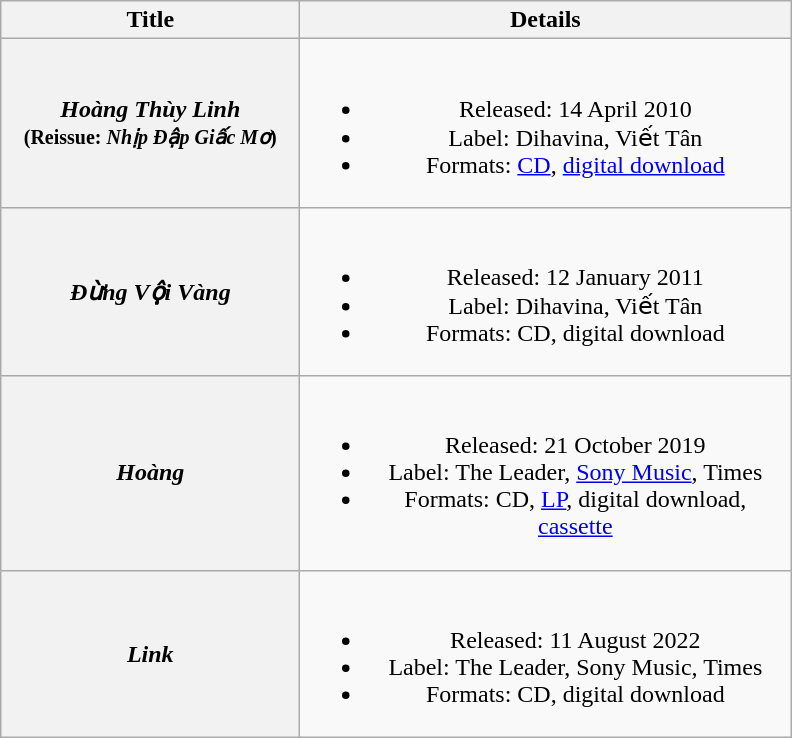<table class="wikitable plainrowheaders" style="text-align:center;">
<tr>
<th scope="col" style="width:12em;">Title</th>
<th scope="col" style="width:20em;">Details</th>
</tr>
<tr>
<th scope="row"><em>Hoàng Thùy Linh</em><br><small>(Reissue: <em>Nhịp Đập Giấc Mơ</em>)</small></th>
<td><br><ul><li>Released: 14 April 2010</li><li>Label: Dihavina, Viết Tân</li><li>Formats: <a href='#'>CD</a>, <a href='#'>digital download</a></li></ul></td>
</tr>
<tr>
<th scope="row"><em>Đừng Vội Vàng</em></th>
<td><br><ul><li>Released: 12 January 2011</li><li>Label: Dihavina, Viết Tân</li><li>Formats: CD, digital download</li></ul></td>
</tr>
<tr>
<th scope="row"><em>Hoàng</em></th>
<td><br><ul><li>Released: 21 October 2019</li><li>Label: The Leader, <a href='#'>Sony Music</a>, Times</li><li>Formats: CD, <a href='#'>LP</a>, digital download, <a href='#'>cassette</a></li></ul></td>
</tr>
<tr>
<th scope="row"><em>Link</em></th>
<td><br><ul><li>Released: 11 August 2022</li><li>Label: The Leader, Sony Music, Times</li><li>Formats: CD, digital download</li></ul></td>
</tr>
</table>
